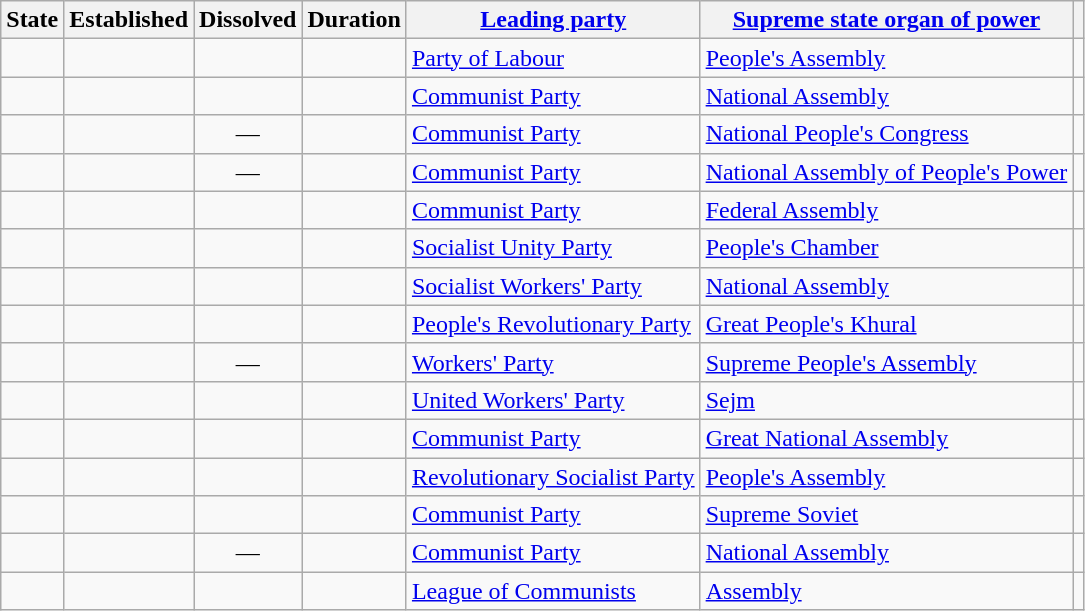<table class="wikitable sortable" style=text-align:center>
<tr>
<th scope="col">State</th>
<th scope="col">Established</th>
<th scope="col">Dissolved</th>
<th scope="col">Duration</th>
<th scope="col"><a href='#'>Leading party</a></th>
<th scope="col"><a href='#'>Supreme state organ of power</a></th>
<th scope="col" class="unsortable"></th>
</tr>
<tr>
<td align="left"></td>
<td></td>
<td></td>
<td></td>
<td align="left"><a href='#'>Party of Labour</a></td>
<td align="left"><a href='#'>People's Assembly</a></td>
<td></td>
</tr>
<tr>
<td align="left"></td>
<td></td>
<td></td>
<td></td>
<td align="left"><a href='#'>Communist Party</a></td>
<td align="left"><a href='#'>National Assembly</a></td>
<td></td>
</tr>
<tr>
<td align="left"></td>
<td></td>
<td>—</td>
<td></td>
<td align="left"><a href='#'>Communist Party</a></td>
<td align="left"><a href='#'>National People's Congress</a></td>
<td></td>
</tr>
<tr>
<td align="left"></td>
<td></td>
<td>—</td>
<td></td>
<td align="left"><a href='#'>Communist Party</a></td>
<td align="left"><a href='#'>National Assembly of People's Power</a></td>
<td></td>
</tr>
<tr>
<td align="left"></td>
<td></td>
<td></td>
<td></td>
<td align="left"><a href='#'>Communist Party</a></td>
<td align="left"><a href='#'>Federal Assembly</a></td>
<td></td>
</tr>
<tr>
<td align="left"></td>
<td></td>
<td></td>
<td></td>
<td align="left"><a href='#'>Socialist Unity Party</a></td>
<td align="left"><a href='#'>People's Chamber</a></td>
<td></td>
</tr>
<tr>
<td align="left"></td>
<td></td>
<td></td>
<td></td>
<td align="left"><a href='#'>Socialist Workers' Party</a></td>
<td align="left"><a href='#'>National Assembly</a></td>
<td></td>
</tr>
<tr>
<td align="left"></td>
<td></td>
<td></td>
<td></td>
<td align="left"><a href='#'>People's Revolutionary Party</a></td>
<td align="left"><a href='#'>Great People's Khural</a></td>
<td></td>
</tr>
<tr>
<td align="left"></td>
<td></td>
<td>—</td>
<td></td>
<td align="left"><a href='#'>Workers' Party</a></td>
<td align="left"><a href='#'>Supreme People's Assembly</a></td>
<td></td>
</tr>
<tr>
<td align="left"></td>
<td></td>
<td></td>
<td></td>
<td align="left"><a href='#'>United Workers' Party</a></td>
<td align="left"><a href='#'>Sejm</a></td>
<td></td>
</tr>
<tr>
<td align="left"></td>
<td></td>
<td></td>
<td></td>
<td align="left"><a href='#'>Communist Party</a></td>
<td align="left"><a href='#'>Great National Assembly</a></td>
<td></td>
</tr>
<tr>
<td align="left"></td>
<td></td>
<td></td>
<td></td>
<td align="left"><a href='#'>Revolutionary Socialist Party</a></td>
<td align="left"><a href='#'>People's Assembly</a></td>
<td></td>
</tr>
<tr>
<td align="left"></td>
<td><em></em></td>
<td></td>
<td><em></em></td>
<td align="left"><a href='#'>Communist Party</a></td>
<td align="left"><a href='#'>Supreme Soviet</a></td>
<td></td>
</tr>
<tr>
<td align="left"></td>
<td></td>
<td>—</td>
<td></td>
<td align="left"><a href='#'>Communist Party</a></td>
<td align="left"><a href='#'>National Assembly</a></td>
<td></td>
</tr>
<tr>
<td align="left"></td>
<td></td>
<td></td>
<td></td>
<td align="left"><a href='#'>League of Communists</a></td>
<td align="left"><a href='#'>Assembly</a></td>
<td></td>
</tr>
</table>
